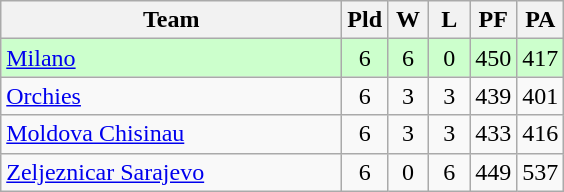<table class="wikitable" style="text-align:center">
<tr>
<th width=220>Team</th>
<th width=20>Pld</th>
<th width=20>W</th>
<th width=20>L</th>
<th width=20>PF</th>
<th width=20>PA</th>
</tr>
<tr bgcolor="#ccffcc">
<td align="left"> <a href='#'>Milano</a></td>
<td>6</td>
<td>6</td>
<td>0</td>
<td>450</td>
<td>417</td>
</tr>
<tr>
<td align="left"> <a href='#'>Orchies</a></td>
<td>6</td>
<td>3</td>
<td>3</td>
<td>439</td>
<td>401</td>
</tr>
<tr>
<td align="left"> <a href='#'>Moldova Chisinau</a></td>
<td>6</td>
<td>3</td>
<td>3</td>
<td>433</td>
<td>416</td>
</tr>
<tr>
<td align="left"> <a href='#'>Zeljeznicar Sarajevo</a></td>
<td>6</td>
<td>0</td>
<td>6</td>
<td>449</td>
<td>537</td>
</tr>
</table>
